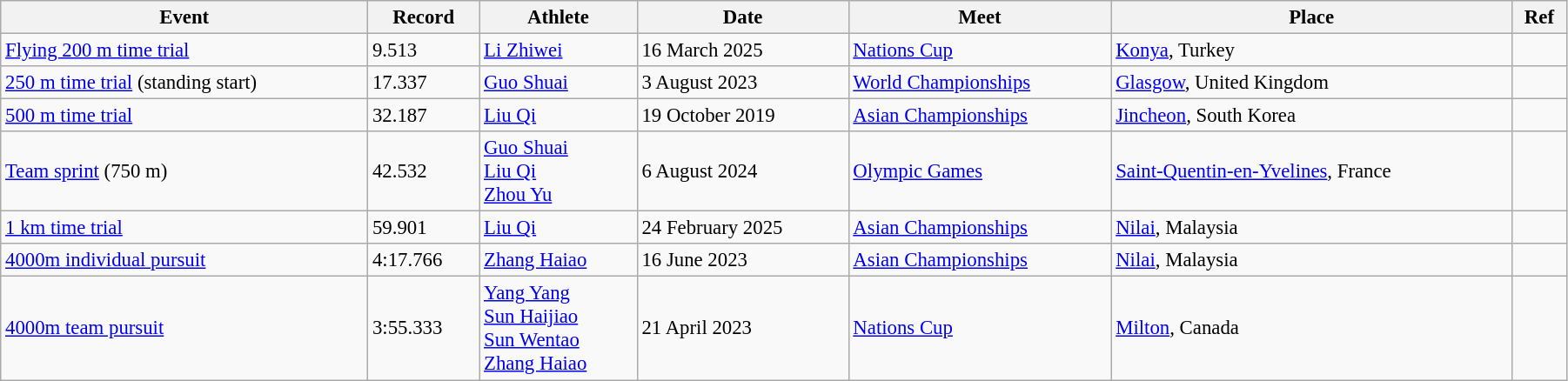<table class="wikitable" style="font-size:95%; width: 95%;">
<tr>
<th>Event</th>
<th>Record</th>
<th>Athlete</th>
<th>Date</th>
<th>Meet</th>
<th>Place</th>
<th>Ref</th>
</tr>
<tr>
<td><a href='#'>Flying 200 m time trial</a></td>
<td>9.513</td>
<td><a href='#'>Li Zhiwei</a></td>
<td>16 March 2025</td>
<td><a href='#'>Nations Cup</a></td>
<td><a href='#'>Konya</a>, Turkey</td>
<td></td>
</tr>
<tr>
<td><a href='#'>250 m time trial</a> (standing start)</td>
<td>17.337</td>
<td><a href='#'>Guo Shuai</a></td>
<td>3 August 2023</td>
<td><a href='#'>World Championships</a></td>
<td><a href='#'>Glasgow</a>, United Kingdom</td>
<td></td>
</tr>
<tr>
<td><a href='#'>500 m time trial</a></td>
<td>32.187</td>
<td><a href='#'>Liu Qi</a></td>
<td>19 October 2019</td>
<td><a href='#'>Asian Championships</a></td>
<td><a href='#'>Jincheon</a>, South Korea</td>
<td></td>
</tr>
<tr>
<td><a href='#'>Team sprint</a> (750 m)</td>
<td>42.532</td>
<td><a href='#'>Guo Shuai</a><br><a href='#'>Liu Qi</a><br><a href='#'>Zhou Yu</a></td>
<td>6 August 2024</td>
<td><a href='#'>Olympic Games</a></td>
<td><a href='#'>Saint-Quentin-en-Yvelines</a>, France</td>
<td></td>
</tr>
<tr>
<td><a href='#'>1 km time trial</a></td>
<td>59.901</td>
<td><a href='#'>Liu Qi</a></td>
<td>24 February 2025</td>
<td><a href='#'>Asian Championships</a></td>
<td><a href='#'>Nilai</a>, Malaysia</td>
<td></td>
</tr>
<tr>
<td><a href='#'>4000m individual pursuit</a></td>
<td>4:17.766</td>
<td><a href='#'>Zhang Haiao</a></td>
<td>16 June 2023</td>
<td><a href='#'>Asian Championships</a></td>
<td><a href='#'>Nilai</a>, Malaysia</td>
<td></td>
</tr>
<tr>
<td><a href='#'>4000m team pursuit</a></td>
<td>3:55.333</td>
<td><a href='#'>Yang Yang</a><br><a href='#'>Sun Haijiao</a><br><a href='#'>Sun Wentao</a><br><a href='#'>Zhang Haiao</a></td>
<td>21 April 2023</td>
<td><a href='#'>Nations Cup</a></td>
<td><a href='#'>Milton</a>, Canada</td>
<td></td>
</tr>
</table>
